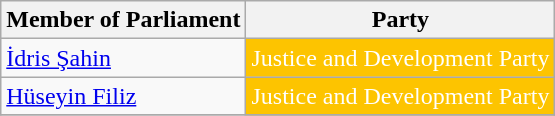<table class="wikitable">
<tr>
<th>Member of Parliament</th>
<th>Party</th>
</tr>
<tr>
<td><a href='#'>İdris Şahin</a></td>
<td style="background:#FDC400; color:white">Justice and Development Party</td>
</tr>
<tr>
<td><a href='#'>Hüseyin Filiz</a></td>
<td style="background:#FDC400; color:white">Justice and Development Party</td>
</tr>
<tr>
</tr>
</table>
